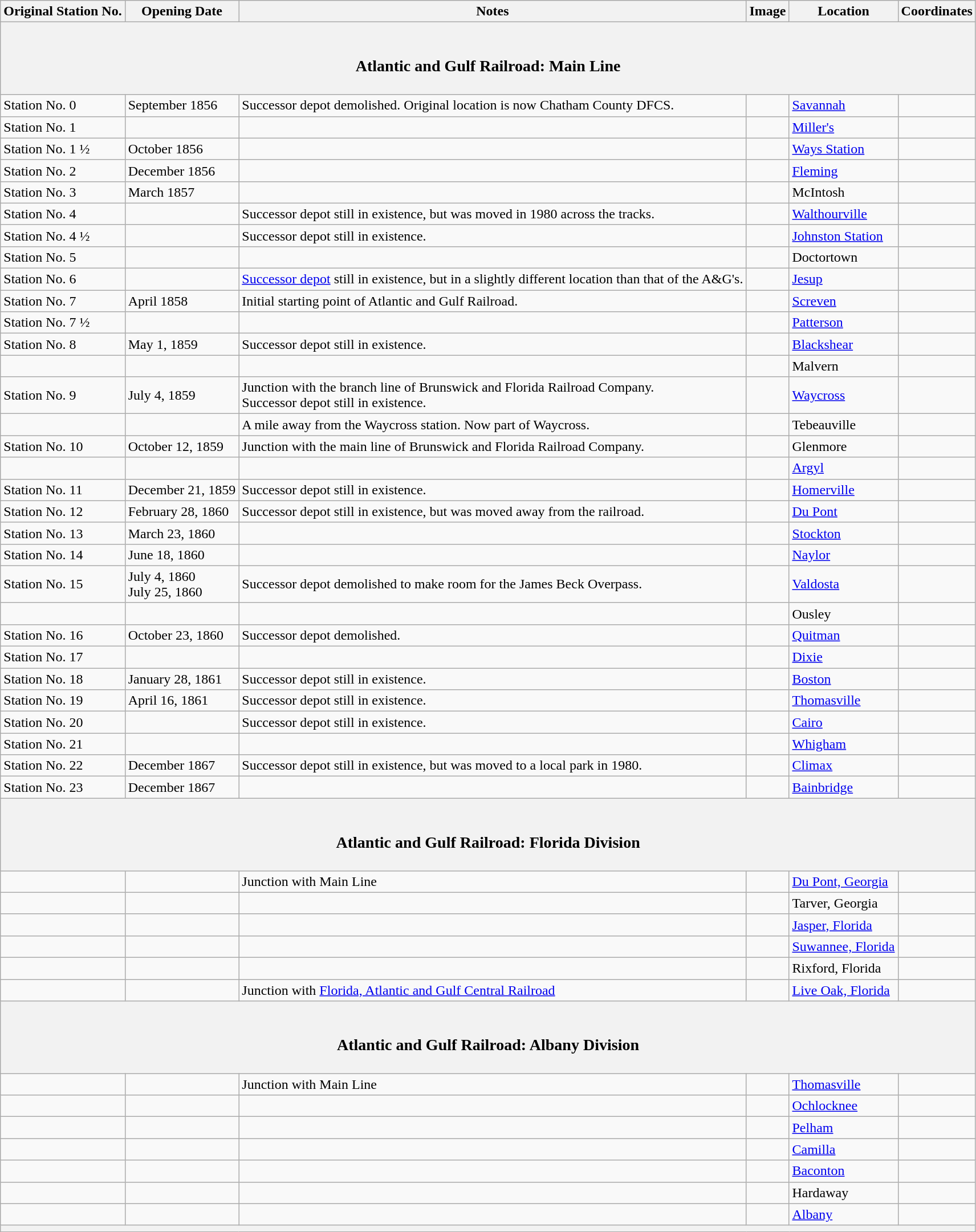<table class=wikitable>
<tr>
<th>Original Station No.</th>
<th>Opening Date</th>
<th>Notes</th>
<th>Image</th>
<th>Location</th>
<th>Coordinates</th>
</tr>
<tr>
<th colspan=6><br><h3>Atlantic and Gulf Railroad: Main Line</h3></th>
</tr>
<tr>
<td>Station No. 0</td>
<td>September 1856</td>
<td>Successor depot demolished. Original location is now Chatham County DFCS.</td>
<td></td>
<td><a href='#'>Savannah</a></td>
<td></td>
</tr>
<tr>
<td>Station No. 1</td>
<td></td>
<td></td>
<td></td>
<td><a href='#'>Miller's</a></td>
<td></td>
</tr>
<tr>
<td>Station No. 1 ½</td>
<td>October 1856</td>
<td></td>
<td></td>
<td><a href='#'>Ways Station</a></td>
<td></td>
</tr>
<tr>
<td>Station No. 2</td>
<td>December 1856</td>
<td></td>
<td></td>
<td><a href='#'>Fleming</a></td>
<td></td>
</tr>
<tr>
<td>Station No. 3</td>
<td>March 1857</td>
<td></td>
<td></td>
<td>McIntosh</td>
<td></td>
</tr>
<tr>
<td>Station No. 4</td>
<td></td>
<td>Successor depot still in existence, but was moved in 1980 across the tracks.</td>
<td></td>
<td><a href='#'>Walthourville</a></td>
<td></td>
</tr>
<tr>
<td>Station No. 4 ½</td>
<td></td>
<td>Successor depot still in existence.</td>
<td></td>
<td><a href='#'>Johnston Station</a></td>
<td></td>
</tr>
<tr>
<td>Station No. 5</td>
<td></td>
<td></td>
<td></td>
<td>Doctortown</td>
<td></td>
</tr>
<tr>
<td>Station No. 6</td>
<td></td>
<td><a href='#'>Successor depot</a> still in existence, but in a slightly different location than that of the A&G's.</td>
<td></td>
<td><a href='#'>Jesup</a></td>
<td></td>
</tr>
<tr>
<td>Station No. 7</td>
<td>April 1858</td>
<td>Initial starting point of Atlantic and Gulf Railroad.</td>
<td></td>
<td><a href='#'>Screven</a></td>
<td></td>
</tr>
<tr>
<td>Station No. 7 ½</td>
<td></td>
<td></td>
<td></td>
<td><a href='#'>Patterson</a></td>
<td></td>
</tr>
<tr>
<td>Station No. 8</td>
<td>May 1, 1859</td>
<td>Successor depot still in existence.</td>
<td></td>
<td><a href='#'>Blackshear</a></td>
<td></td>
</tr>
<tr>
<td></td>
<td></td>
<td></td>
<td></td>
<td>Malvern</td>
<td></td>
</tr>
<tr>
<td>Station No. 9</td>
<td>July 4, 1859</td>
<td>Junction with the branch line of Brunswick and Florida Railroad Company. <br> Successor depot still in existence.</td>
<td></td>
<td><a href='#'>Waycross</a></td>
<td></td>
</tr>
<tr>
<td></td>
<td></td>
<td>A mile away from the Waycross station. Now part of Waycross.</td>
<td></td>
<td>Tebeauville</td>
<td></td>
</tr>
<tr>
<td>Station No. 10</td>
<td>October 12, 1859</td>
<td>Junction with the main line of Brunswick and Florida Railroad Company.</td>
<td></td>
<td>Glenmore</td>
<td></td>
</tr>
<tr>
<td></td>
<td></td>
<td></td>
<td></td>
<td><a href='#'>Argyl</a></td>
<td></td>
</tr>
<tr>
<td>Station No. 11</td>
<td>December 21, 1859</td>
<td>Successor depot still in existence.</td>
<td></td>
<td><a href='#'>Homerville</a></td>
<td></td>
</tr>
<tr>
<td>Station No. 12</td>
<td>February 28, 1860</td>
<td>Successor depot still in existence, but was moved away from the railroad.</td>
<td></td>
<td><a href='#'>Du Pont</a></td>
<td></td>
</tr>
<tr>
<td>Station No. 13</td>
<td>March 23, 1860</td>
<td></td>
<td></td>
<td><a href='#'>Stockton</a></td>
<td></td>
</tr>
<tr>
<td>Station No. 14</td>
<td>June 18, 1860</td>
<td></td>
<td></td>
<td><a href='#'>Naylor</a></td>
<td></td>
</tr>
<tr>
<td>Station No. 15</td>
<td>July 4, 1860 <br> July 25, 1860</td>
<td>Successor depot demolished to make room for the James Beck Overpass.</td>
<td></td>
<td><a href='#'>Valdosta</a></td>
<td></td>
</tr>
<tr>
<td></td>
<td></td>
<td></td>
<td></td>
<td>Ousley</td>
<td></td>
</tr>
<tr>
<td>Station No. 16</td>
<td>October 23, 1860</td>
<td>Successor depot demolished.</td>
<td></td>
<td><a href='#'>Quitman</a></td>
<td></td>
</tr>
<tr>
<td>Station No. 17</td>
<td></td>
<td></td>
<td></td>
<td><a href='#'>Dixie</a></td>
<td></td>
</tr>
<tr>
<td>Station No. 18</td>
<td>January 28, 1861</td>
<td>Successor depot still in existence.</td>
<td></td>
<td><a href='#'>Boston</a></td>
<td></td>
</tr>
<tr>
<td>Station No. 19</td>
<td>April 16, 1861</td>
<td>Successor depot still in existence.</td>
<td></td>
<td><a href='#'>Thomasville</a></td>
<td></td>
</tr>
<tr>
<td>Station No. 20</td>
<td></td>
<td>Successor depot still in existence.</td>
<td></td>
<td><a href='#'>Cairo</a></td>
<td></td>
</tr>
<tr>
<td>Station No. 21</td>
<td></td>
<td></td>
<td></td>
<td><a href='#'>Whigham</a></td>
<td></td>
</tr>
<tr>
<td>Station No. 22</td>
<td>December 1867</td>
<td>Successor depot still in existence, but was moved to a local park in 1980.</td>
<td></td>
<td><a href='#'>Climax</a></td>
<td></td>
</tr>
<tr>
<td>Station No. 23</td>
<td>December 1867</td>
<td></td>
<td></td>
<td><a href='#'>Bainbridge</a></td>
<td></td>
</tr>
<tr>
<th colspan=6><br><h3>Atlantic and Gulf Railroad: Florida Division</h3></th>
</tr>
<tr>
<td></td>
<td></td>
<td>Junction with Main Line</td>
<td></td>
<td><a href='#'>Du Pont, Georgia</a></td>
<td></td>
</tr>
<tr>
<td></td>
<td></td>
<td></td>
<td></td>
<td>Tarver, Georgia</td>
<td></td>
</tr>
<tr>
<td></td>
<td></td>
<td></td>
<td></td>
<td><a href='#'>Jasper, Florida</a></td>
<td></td>
</tr>
<tr>
<td></td>
<td></td>
<td></td>
<td></td>
<td><a href='#'>Suwannee, Florida</a></td>
<td></td>
</tr>
<tr>
<td></td>
<td></td>
<td></td>
<td></td>
<td>Rixford, Florida</td>
<td></td>
</tr>
<tr>
<td></td>
<td></td>
<td>Junction with <a href='#'>Florida, Atlantic and Gulf Central Railroad</a></td>
<td></td>
<td><a href='#'>Live Oak, Florida</a></td>
<td></td>
</tr>
<tr>
<th colspan=6><br><h3>Atlantic and Gulf Railroad: Albany Division</h3></th>
</tr>
<tr>
<td></td>
<td></td>
<td>Junction with Main Line</td>
<td></td>
<td><a href='#'>Thomasville</a></td>
<td></td>
</tr>
<tr>
<td></td>
<td></td>
<td></td>
<td></td>
<td><a href='#'>Ochlocknee</a></td>
<td></td>
</tr>
<tr>
<td></td>
<td></td>
<td></td>
<td></td>
<td><a href='#'>Pelham</a></td>
<td></td>
</tr>
<tr>
<td></td>
<td></td>
<td></td>
<td></td>
<td><a href='#'>Camilla</a></td>
<td></td>
</tr>
<tr>
<td></td>
<td></td>
<td></td>
<td></td>
<td><a href='#'>Baconton</a></td>
<td></td>
</tr>
<tr>
<td></td>
<td></td>
<td></td>
<td></td>
<td>Hardaway</td>
<td></td>
</tr>
<tr>
<td></td>
<td></td>
<td></td>
<td></td>
<td><a href='#'>Albany</a></td>
<td></td>
</tr>
<tr>
<th colspan=6></th>
</tr>
</table>
